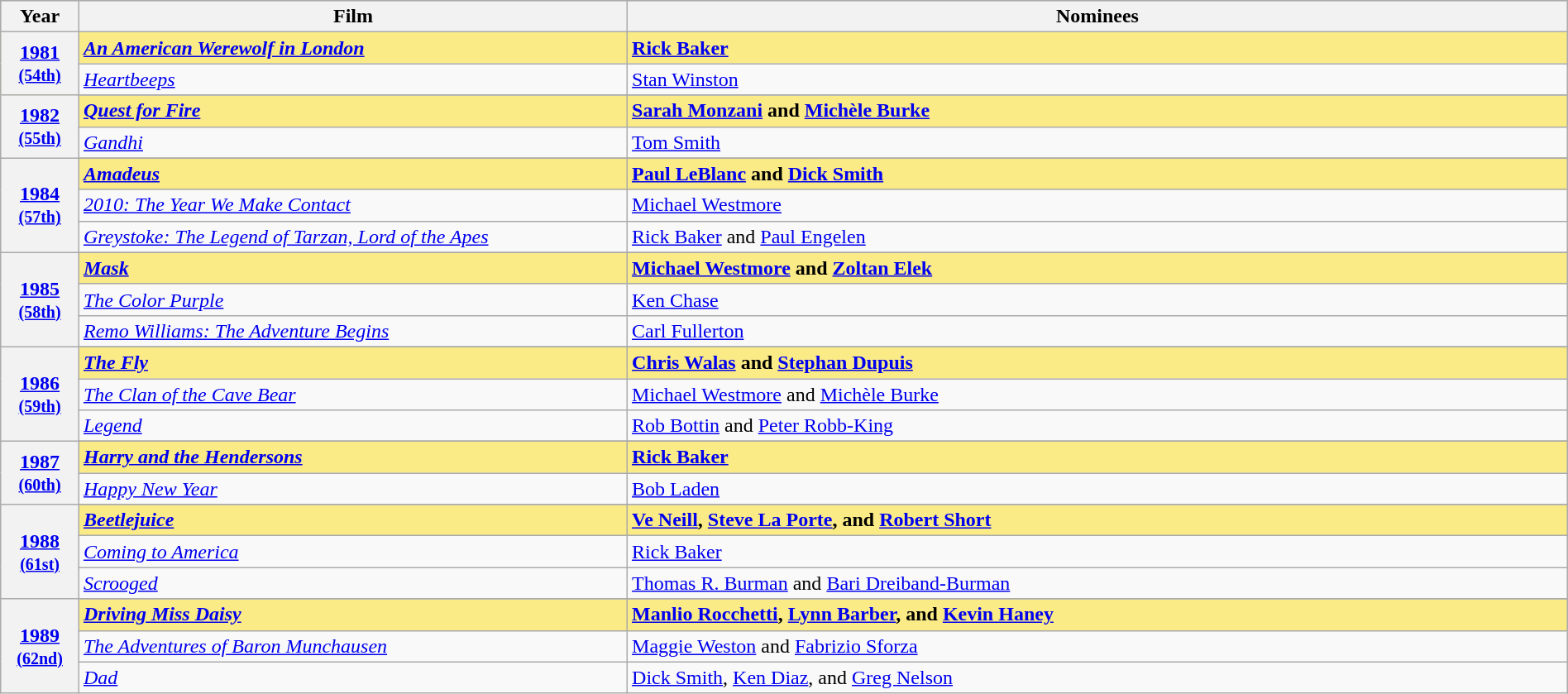<table class="wikitable" style="width:100%">
<tr bgcolor="#bebebe">
<th width="5%">Year</th>
<th width="35%">Film</th>
<th width="60%">Nominees</th>
</tr>
<tr style="background:#FAEB86">
<th rowspan="2"><a href='#'>1981</a><br><small><a href='#'>(54th)</a></small></th>
<td><strong><em><a href='#'>An American Werewolf in London</a></em></strong></td>
<td><strong><a href='#'>Rick Baker</a></strong></td>
</tr>
<tr>
<td><em><a href='#'>Heartbeeps</a></em></td>
<td><a href='#'>Stan Winston</a></td>
</tr>
<tr>
<th rowspan="3" style="text-align:center"><a href='#'>1982</a><br><small><a href='#'>(55th)</a></small></th>
</tr>
<tr style="background:#FAEB86">
<td><strong><em><a href='#'>Quest for Fire</a></em></strong></td>
<td><strong><a href='#'>Sarah Monzani</a> and <a href='#'>Michèle Burke</a></strong></td>
</tr>
<tr>
<td><em><a href='#'>Gandhi</a></em></td>
<td><a href='#'>Tom Smith</a></td>
</tr>
<tr>
<th rowspan="4" style="text-align:center"><a href='#'>1984</a><br><small><a href='#'>(57th)</a></small></th>
</tr>
<tr style="background:#FAEB86">
<td><strong><em><a href='#'>Amadeus</a></em></strong></td>
<td><strong><a href='#'>Paul LeBlanc</a> and <a href='#'>Dick Smith</a></strong></td>
</tr>
<tr>
<td><em><a href='#'>2010: The Year We Make Contact</a></em></td>
<td><a href='#'>Michael Westmore</a></td>
</tr>
<tr>
<td><em><a href='#'>Greystoke: The Legend of Tarzan, Lord of the Apes</a></em></td>
<td><a href='#'>Rick Baker</a> and <a href='#'>Paul Engelen</a></td>
</tr>
<tr>
<th rowspan="4" style="text-align:center"><a href='#'>1985</a><br><small><a href='#'>(58th)</a></small></th>
</tr>
<tr style="background:#FAEB86">
<td><strong><em><a href='#'>Mask</a></em></strong></td>
<td><strong><a href='#'>Michael Westmore</a> and <a href='#'>Zoltan Elek</a></strong></td>
</tr>
<tr>
<td><em><a href='#'>The Color Purple</a></em></td>
<td><a href='#'>Ken Chase</a></td>
</tr>
<tr>
<td><em><a href='#'>Remo Williams: The Adventure Begins</a></em></td>
<td><a href='#'>Carl Fullerton</a></td>
</tr>
<tr>
<th rowspan="4" style="text-align:center"><a href='#'>1986</a><br><small><a href='#'>(59th)</a></small></th>
</tr>
<tr style="background:#FAEB86">
<td><strong><em><a href='#'>The Fly</a></em></strong></td>
<td><strong><a href='#'>Chris Walas</a> and <a href='#'>Stephan Dupuis</a></strong></td>
</tr>
<tr>
<td><em><a href='#'>The Clan of the Cave Bear</a></em></td>
<td><a href='#'>Michael Westmore</a> and <a href='#'>Michèle Burke</a></td>
</tr>
<tr>
<td><em><a href='#'>Legend</a></em></td>
<td><a href='#'>Rob Bottin</a> and <a href='#'>Peter Robb-King</a></td>
</tr>
<tr>
<th rowspan="3" style="text-align:center"><a href='#'>1987</a><br><small><a href='#'>(60th)</a></small></th>
</tr>
<tr style="background:#FAEB86">
<td><strong><em><a href='#'>Harry and the Hendersons</a></em></strong></td>
<td><strong><a href='#'>Rick Baker</a></strong></td>
</tr>
<tr>
<td><em><a href='#'>Happy New Year</a></em></td>
<td><a href='#'>Bob Laden</a></td>
</tr>
<tr>
<th rowspan="4" style="text-align:center"><a href='#'>1988</a><br><small><a href='#'>(61st)</a></small></th>
</tr>
<tr style="background:#FAEB86">
<td><strong><em><a href='#'>Beetlejuice</a></em></strong></td>
<td><strong><a href='#'>Ve Neill</a>, <a href='#'>Steve La Porte</a>, and <a href='#'>Robert Short</a></strong></td>
</tr>
<tr>
<td><em><a href='#'>Coming to America</a></em></td>
<td><a href='#'>Rick Baker</a></td>
</tr>
<tr>
<td><em><a href='#'>Scrooged</a></em></td>
<td><a href='#'>Thomas R. Burman</a> and <a href='#'>Bari Dreiband-Burman</a></td>
</tr>
<tr>
<th rowspan="4" style="text-align:center"><a href='#'>1989</a><br><small><a href='#'>(62nd)</a></small></th>
</tr>
<tr style="background:#FAEB86">
<td><strong><em><a href='#'>Driving Miss Daisy</a></em></strong></td>
<td><strong><a href='#'>Manlio Rocchetti</a>, <a href='#'>Lynn Barber</a>, and <a href='#'>Kevin Haney</a></strong></td>
</tr>
<tr>
<td><em><a href='#'>The Adventures of Baron Munchausen</a></em></td>
<td><a href='#'>Maggie Weston</a> and <a href='#'>Fabrizio Sforza</a></td>
</tr>
<tr>
<td><em><a href='#'>Dad</a></em></td>
<td><a href='#'>Dick Smith</a>, <a href='#'>Ken Diaz</a>, and <a href='#'>Greg Nelson</a></td>
</tr>
</table>
